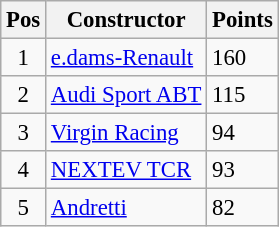<table class="wikitable" style="font-size: 95%;">
<tr>
<th>Pos</th>
<th>Constructor</th>
<th>Points</th>
</tr>
<tr>
<td align="center">1</td>
<td> <a href='#'>e.dams-Renault</a></td>
<td align="left">160</td>
</tr>
<tr>
<td align="center">2</td>
<td> <a href='#'>Audi Sport ABT</a></td>
<td align="left">115</td>
</tr>
<tr>
<td align="center">3</td>
<td> <a href='#'>Virgin Racing</a></td>
<td align="left">94</td>
</tr>
<tr>
<td align="center">4</td>
<td> <a href='#'>NEXTEV TCR</a></td>
<td align="left">93</td>
</tr>
<tr>
<td align="center">5</td>
<td> <a href='#'>Andretti</a></td>
<td align="left">82</td>
</tr>
</table>
